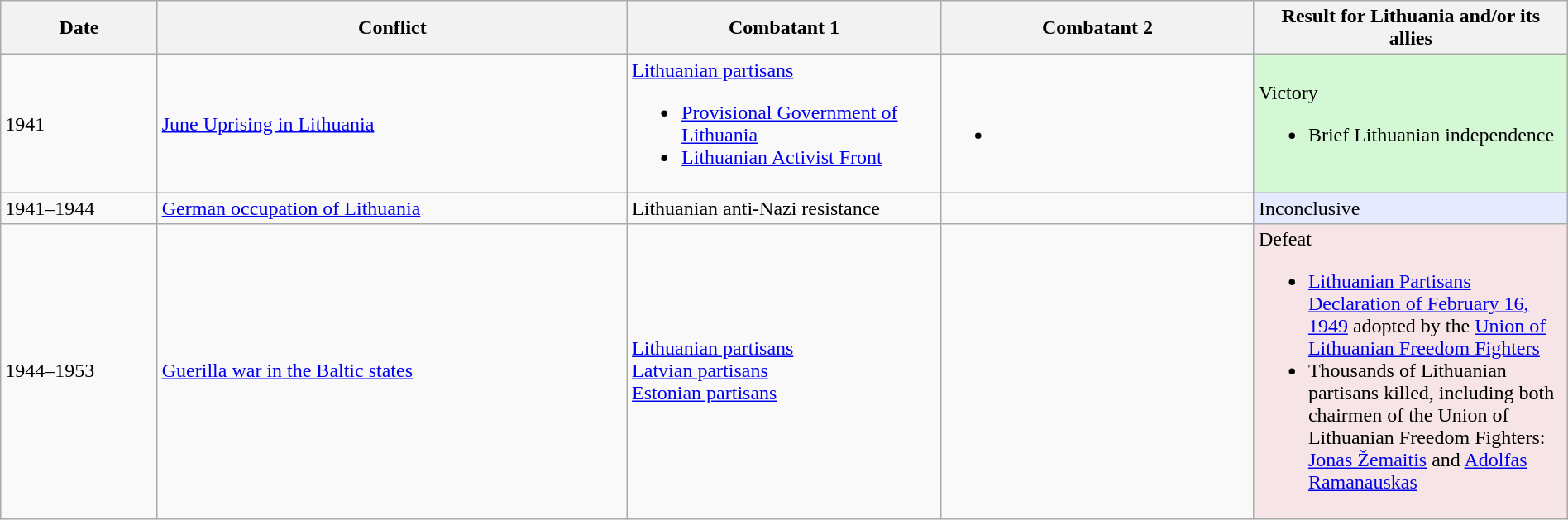<table class="wikitable sortable" width="100%">
<tr>
<th>Date</th>
<th width="30%">Conflict</th>
<th width="20%">Combatant 1</th>
<th width="20%">Combatant 2</th>
<th width="20%">Result for Lithuania and/or its allies</th>
</tr>
<tr>
<td>1941</td>
<td><a href='#'>June Uprising in Lithuania</a></td>
<td> <a href='#'>Lithuanian partisans</a><br><ul><li><a href='#'>Provisional Government of Lithuania</a></li><li><a href='#'>Lithuanian Activist Front</a></li></ul></td>
<td><br><ul><li></li></ul></td>
<td style="background:#D4F7D4">Victory<br><ul><li>Brief Lithuanian independence</li></ul></td>
</tr>
<tr>
<td>1941–1944</td>
<td><a href='#'>German occupation of Lithuania</a></td>
<td> Lithuanian anti-Nazi resistance</td>
<td></td>
<td style="background:#E6EAFF">Inconclusive</td>
</tr>
<tr>
<td>1944–1953</td>
<td><a href='#'>Guerilla war in the Baltic states</a></td>
<td> <a href='#'>Lithuanian partisans</a><br> <a href='#'>Latvian partisans</a><br> <a href='#'>Estonian partisans</a></td>
<td></td>
<td style="background:#F6E4E7">Defeat<br><ul><li><a href='#'>Lithuanian Partisans Declaration of February 16, 1949</a> adopted by the <a href='#'>Union of Lithuanian Freedom Fighters</a></li><li>Thousands of Lithuanian partisans killed, including both chairmen of the Union of Lithuanian Freedom Fighters: <a href='#'>Jonas Žemaitis</a> and <a href='#'>Adolfas Ramanauskas</a></li></ul></td>
</tr>
</table>
